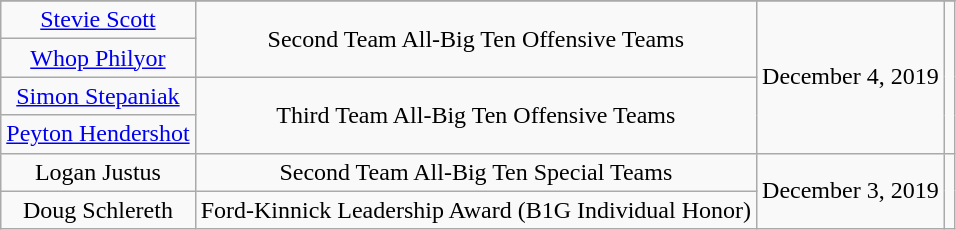<table class="wikitable sortable sortable" style="text-align: center">
<tr align=center>
</tr>
<tr>
<td><a href='#'>Stevie Scott</a></td>
<td rowspan="2">Second Team All-Big Ten Offensive Teams</td>
<td rowspan="4">December 4, 2019</td>
<td rowspan="4"></td>
</tr>
<tr>
<td><a href='#'>Whop Philyor</a></td>
</tr>
<tr>
<td><a href='#'>Simon Stepaniak</a></td>
<td rowspan="2">Third Team All-Big Ten Offensive Teams</td>
</tr>
<tr>
<td><a href='#'>Peyton Hendershot</a></td>
</tr>
<tr>
<td>Logan Justus</td>
<td>Second Team All-Big Ten Special Teams</td>
<td rowspan="2">December 3, 2019</td>
<td rowspan="2"></td>
</tr>
<tr>
<td>Doug Schlereth</td>
<td>Ford-Kinnick Leadership Award (B1G Individual Honor)</td>
</tr>
</table>
